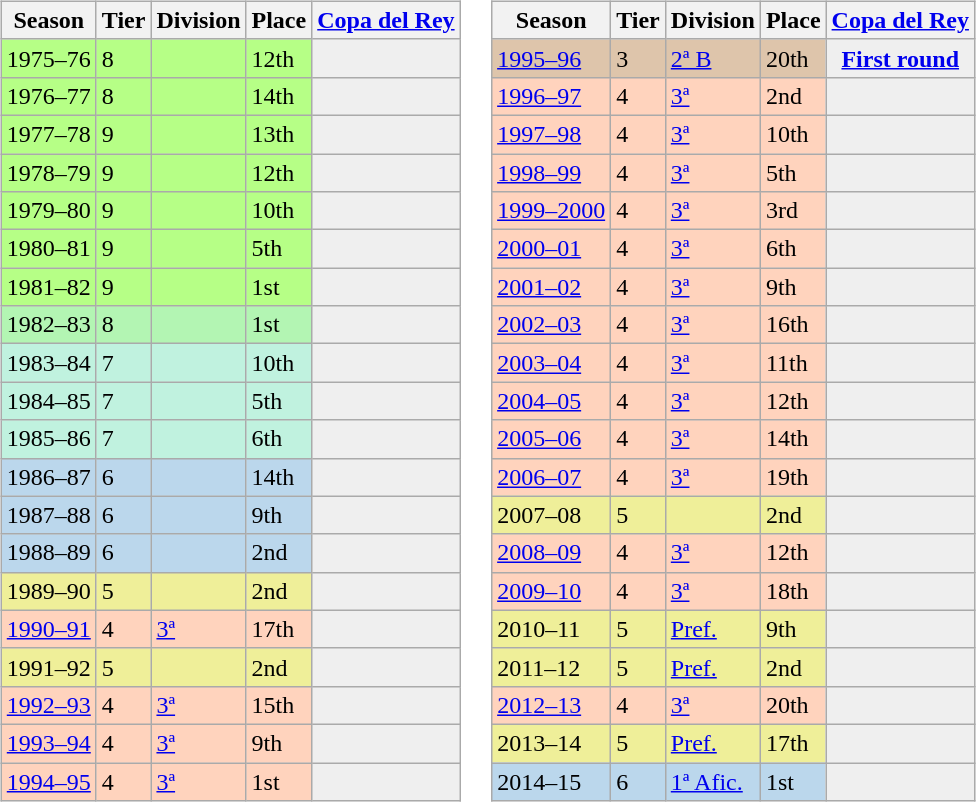<table>
<tr>
<td valign="top" width=0%><br><table class="wikitable">
<tr style="background:#f0f6fa;">
<th>Season</th>
<th>Tier</th>
<th>Division</th>
<th>Place</th>
<th><a href='#'>Copa del Rey</a></th>
</tr>
<tr>
<td style="background:#B6FF86;">1975–76</td>
<td style="background:#B6FF86;">8</td>
<td style="background:#B6FF86;"></td>
<td style="background:#B6FF86;">12th</td>
<th style="background:#efefef;"></th>
</tr>
<tr>
<td style="background:#B6FF86;">1976–77</td>
<td style="background:#B6FF86;">8</td>
<td style="background:#B6FF86;"></td>
<td style="background:#B6FF86;">14th</td>
<th style="background:#efefef;"></th>
</tr>
<tr>
<td style="background:#B6FF86;">1977–78</td>
<td style="background:#B6FF86;">9</td>
<td style="background:#B6FF86;"></td>
<td style="background:#B6FF86;">13th</td>
<th style="background:#efefef;"></th>
</tr>
<tr>
<td style="background:#B6FF86;">1978–79</td>
<td style="background:#B6FF86;">9</td>
<td style="background:#B6FF86;"></td>
<td style="background:#B6FF86;">12th</td>
<th style="background:#efefef;"></th>
</tr>
<tr>
<td style="background:#B6FF86;">1979–80</td>
<td style="background:#B6FF86;">9</td>
<td style="background:#B6FF86;"></td>
<td style="background:#B6FF86;">10th</td>
<th style="background:#efefef;"></th>
</tr>
<tr>
<td style="background:#B6FF86;">1980–81</td>
<td style="background:#B6FF86;">9</td>
<td style="background:#B6FF86;"></td>
<td style="background:#B6FF86;">5th</td>
<th style="background:#efefef;"></th>
</tr>
<tr>
<td style="background:#B6FF86;">1981–82</td>
<td style="background:#B6FF86;">9</td>
<td style="background:#B6FF86;"></td>
<td style="background:#B6FF86;">1st</td>
<th style="background:#efefef;"></th>
</tr>
<tr>
<td style="background:#B3F5B3;">1982–83</td>
<td style="background:#B3F5B3;">8</td>
<td style="background:#B3F5B3;"></td>
<td style="background:#B3F5B3;">1st</td>
<th style="background:#efefef;"></th>
</tr>
<tr>
<td style="background:#C0F2DF;">1983–84</td>
<td style="background:#C0F2DF;">7</td>
<td style="background:#C0F2DF;"></td>
<td style="background:#C0F2DF;">10th</td>
<th style="background:#efefef;"></th>
</tr>
<tr>
<td style="background:#C0F2DF;">1984–85</td>
<td style="background:#C0F2DF;">7</td>
<td style="background:#C0F2DF;"></td>
<td style="background:#C0F2DF;">5th</td>
<th style="background:#efefef;"></th>
</tr>
<tr>
<td style="background:#C0F2DF;">1985–86</td>
<td style="background:#C0F2DF;">7</td>
<td style="background:#C0F2DF;"></td>
<td style="background:#C0F2DF;">6th</td>
<th style="background:#efefef;"></th>
</tr>
<tr>
<td style="background:#BBD7EC;">1986–87</td>
<td style="background:#BBD7EC;">6</td>
<td style="background:#BBD7EC;"></td>
<td style="background:#BBD7EC;">14th</td>
<th style="background:#efefef;"></th>
</tr>
<tr>
<td style="background:#BBD7EC;">1987–88</td>
<td style="background:#BBD7EC;">6</td>
<td style="background:#BBD7EC;"></td>
<td style="background:#BBD7EC;">9th</td>
<th style="background:#efefef;"></th>
</tr>
<tr>
<td style="background:#BBD7EC;">1988–89</td>
<td style="background:#BBD7EC;">6</td>
<td style="background:#BBD7EC;"></td>
<td style="background:#BBD7EC;">2nd</td>
<th style="background:#efefef;"></th>
</tr>
<tr>
<td style="background:#EFEF99;">1989–90</td>
<td style="background:#EFEF99;">5</td>
<td style="background:#EFEF99;"></td>
<td style="background:#EFEF99;">2nd</td>
<th style="background:#efefef;"></th>
</tr>
<tr>
<td style="background:#FFD3BD;"><a href='#'>1990–91</a></td>
<td style="background:#FFD3BD;">4</td>
<td style="background:#FFD3BD;"><a href='#'>3ª</a></td>
<td style="background:#FFD3BD;">17th</td>
<td style="background:#efefef;"></td>
</tr>
<tr>
<td style="background:#EFEF99;">1991–92</td>
<td style="background:#EFEF99;">5</td>
<td style="background:#EFEF99;"></td>
<td style="background:#EFEF99;">2nd</td>
<th style="background:#efefef;"></th>
</tr>
<tr>
<td style="background:#FFD3BD;"><a href='#'>1992–93</a></td>
<td style="background:#FFD3BD;">4</td>
<td style="background:#FFD3BD;"><a href='#'>3ª</a></td>
<td style="background:#FFD3BD;">15th</td>
<td style="background:#efefef;"></td>
</tr>
<tr>
<td style="background:#FFD3BD;"><a href='#'>1993–94</a></td>
<td style="background:#FFD3BD;">4</td>
<td style="background:#FFD3BD;"><a href='#'>3ª</a></td>
<td style="background:#FFD3BD;">9th</td>
<th style="background:#efefef;"></th>
</tr>
<tr>
<td style="background:#FFD3BD;"><a href='#'>1994–95</a></td>
<td style="background:#FFD3BD;">4</td>
<td style="background:#FFD3BD;"><a href='#'>3ª</a></td>
<td style="background:#FFD3BD;">1st</td>
<th style="background:#efefef;"></th>
</tr>
</table>
</td>
<td valign="top" width=0%><br><table class="wikitable">
<tr style="background:#f0f6fa;">
<th>Season</th>
<th>Tier</th>
<th>Division</th>
<th>Place</th>
<th><a href='#'>Copa del Rey</a></th>
</tr>
<tr>
<td style="background:#DEC5AB;"><a href='#'>1995–96</a></td>
<td style="background:#DEC5AB;">3</td>
<td style="background:#DEC5AB;"><a href='#'>2ª B</a></td>
<td style="background:#DEC5AB;">20th</td>
<th style="background:#efefef;"><a href='#'>First round</a></th>
</tr>
<tr>
<td style="background:#FFD3BD;"><a href='#'>1996–97</a></td>
<td style="background:#FFD3BD;">4</td>
<td style="background:#FFD3BD;"><a href='#'>3ª</a></td>
<td style="background:#FFD3BD;">2nd</td>
<th style="background:#efefef;"></th>
</tr>
<tr>
<td style="background:#FFD3BD;"><a href='#'>1997–98</a></td>
<td style="background:#FFD3BD;">4</td>
<td style="background:#FFD3BD;"><a href='#'>3ª</a></td>
<td style="background:#FFD3BD;">10th</td>
<td style="background:#efefef;"></td>
</tr>
<tr>
<td style="background:#FFD3BD;"><a href='#'>1998–99</a></td>
<td style="background:#FFD3BD;">4</td>
<td style="background:#FFD3BD;"><a href='#'>3ª</a></td>
<td style="background:#FFD3BD;">5th</td>
<th style="background:#efefef;"></th>
</tr>
<tr>
<td style="background:#FFD3BD;"><a href='#'>1999–2000</a></td>
<td style="background:#FFD3BD;">4</td>
<td style="background:#FFD3BD;"><a href='#'>3ª</a></td>
<td style="background:#FFD3BD;">3rd</td>
<th style="background:#efefef;"></th>
</tr>
<tr>
<td style="background:#FFD3BD;"><a href='#'>2000–01</a></td>
<td style="background:#FFD3BD;">4</td>
<td style="background:#FFD3BD;"><a href='#'>3ª</a></td>
<td style="background:#FFD3BD;">6th</td>
<th style="background:#efefef;"></th>
</tr>
<tr>
<td style="background:#FFD3BD;"><a href='#'>2001–02</a></td>
<td style="background:#FFD3BD;">4</td>
<td style="background:#FFD3BD;"><a href='#'>3ª</a></td>
<td style="background:#FFD3BD;">9th</td>
<td style="background:#efefef;"></td>
</tr>
<tr>
<td style="background:#FFD3BD;"><a href='#'>2002–03</a></td>
<td style="background:#FFD3BD;">4</td>
<td style="background:#FFD3BD;"><a href='#'>3ª</a></td>
<td style="background:#FFD3BD;">16th</td>
<td style="background:#efefef;"></td>
</tr>
<tr>
<td style="background:#FFD3BD;"><a href='#'>2003–04</a></td>
<td style="background:#FFD3BD;">4</td>
<td style="background:#FFD3BD;"><a href='#'>3ª</a></td>
<td style="background:#FFD3BD;">11th</td>
<td style="background:#efefef;"></td>
</tr>
<tr>
<td style="background:#FFD3BD;"><a href='#'>2004–05</a></td>
<td style="background:#FFD3BD;">4</td>
<td style="background:#FFD3BD;"><a href='#'>3ª</a></td>
<td style="background:#FFD3BD;">12th</td>
<th style="background:#efefef;"></th>
</tr>
<tr>
<td style="background:#FFD3BD;"><a href='#'>2005–06</a></td>
<td style="background:#FFD3BD;">4</td>
<td style="background:#FFD3BD;"><a href='#'>3ª</a></td>
<td style="background:#FFD3BD;">14th</td>
<td style="background:#efefef;"></td>
</tr>
<tr>
<td style="background:#FFD3BD;"><a href='#'>2006–07</a></td>
<td style="background:#FFD3BD;">4</td>
<td style="background:#FFD3BD;"><a href='#'>3ª</a></td>
<td style="background:#FFD3BD;">19th</td>
<th style="background:#efefef;"></th>
</tr>
<tr>
<td style="background:#EFEF99;">2007–08</td>
<td style="background:#EFEF99;">5</td>
<td style="background:#EFEF99;"></td>
<td style="background:#EFEF99;">2nd</td>
<th style="background:#efefef;"></th>
</tr>
<tr>
<td style="background:#FFD3BD;"><a href='#'>2008–09</a></td>
<td style="background:#FFD3BD;">4</td>
<td style="background:#FFD3BD;"><a href='#'>3ª</a></td>
<td style="background:#FFD3BD;">12th</td>
<td style="background:#efefef;"></td>
</tr>
<tr>
<td style="background:#FFD3BD;"><a href='#'>2009–10</a></td>
<td style="background:#FFD3BD;">4</td>
<td style="background:#FFD3BD;"><a href='#'>3ª</a></td>
<td style="background:#FFD3BD;">18th</td>
<td style="background:#efefef;"></td>
</tr>
<tr>
<td style="background:#EFEF99;">2010–11</td>
<td style="background:#EFEF99;">5</td>
<td style="background:#EFEF99;"><a href='#'>Pref.</a></td>
<td style="background:#EFEF99;">9th</td>
<th style="background:#efefef;"></th>
</tr>
<tr>
<td style="background:#EFEF99;">2011–12</td>
<td style="background:#EFEF99;">5</td>
<td style="background:#EFEF99;"><a href='#'>Pref.</a></td>
<td style="background:#EFEF99;">2nd</td>
<th style="background:#efefef;"></th>
</tr>
<tr>
<td style="background:#FFD3BD;"><a href='#'>2012–13</a></td>
<td style="background:#FFD3BD;">4</td>
<td style="background:#FFD3BD;"><a href='#'>3ª</a></td>
<td style="background:#FFD3BD;">20th</td>
<td style="background:#efefef;"></td>
</tr>
<tr>
<td style="background:#EFEF99;">2013–14</td>
<td style="background:#EFEF99;">5</td>
<td style="background:#EFEF99;"><a href='#'>Pref.</a></td>
<td style="background:#EFEF99;">17th</td>
<th style="background:#efefef;"></th>
</tr>
<tr>
<td style="background:#BBD7EC;">2014–15</td>
<td style="background:#BBD7EC;">6</td>
<td style="background:#BBD7EC;"><a href='#'>1ª Afic.</a></td>
<td style="background:#BBD7EC;">1st</td>
<th style="background:#efefef;"></th>
</tr>
</table>
</td>
</tr>
</table>
